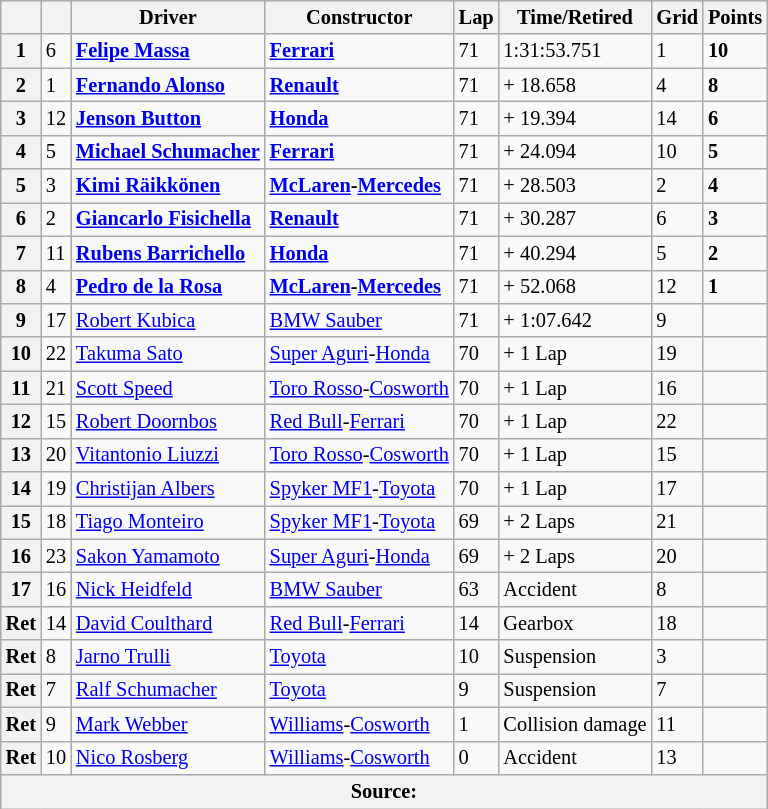<table class="wikitable" style="font-size: 85%">
<tr>
<th></th>
<th></th>
<th>Driver</th>
<th>Constructor</th>
<th>Lap</th>
<th>Time/Retired</th>
<th>Grid</th>
<th>Points</th>
</tr>
<tr>
<th>1</th>
<td>6</td>
<td> <strong><a href='#'>Felipe Massa</a></strong></td>
<td><strong><a href='#'>Ferrari</a></strong></td>
<td>71</td>
<td>1:31:53.751</td>
<td>1</td>
<td><strong>10</strong></td>
</tr>
<tr>
<th>2</th>
<td>1</td>
<td> <strong><a href='#'>Fernando Alonso</a></strong></td>
<td><strong><a href='#'>Renault</a></strong></td>
<td>71</td>
<td>+ 18.658</td>
<td>4</td>
<td><strong>8</strong></td>
</tr>
<tr>
<th>3</th>
<td>12</td>
<td> <strong><a href='#'>Jenson Button</a></strong></td>
<td><strong><a href='#'>Honda</a></strong></td>
<td>71</td>
<td>+ 19.394</td>
<td>14</td>
<td><strong>6</strong></td>
</tr>
<tr>
<th>4</th>
<td>5</td>
<td> <strong><a href='#'>Michael Schumacher</a></strong></td>
<td><strong><a href='#'>Ferrari</a></strong></td>
<td>71</td>
<td>+ 24.094</td>
<td>10</td>
<td><strong>5</strong></td>
</tr>
<tr>
<th>5</th>
<td>3</td>
<td> <strong><a href='#'>Kimi Räikkönen</a></strong></td>
<td><strong><a href='#'>McLaren</a>-<a href='#'>Mercedes</a></strong></td>
<td>71</td>
<td>+ 28.503</td>
<td>2</td>
<td><strong>4</strong></td>
</tr>
<tr>
<th>6</th>
<td>2</td>
<td> <strong><a href='#'>Giancarlo Fisichella</a></strong></td>
<td><strong><a href='#'>Renault</a></strong></td>
<td>71</td>
<td>+ 30.287</td>
<td>6</td>
<td><strong>3</strong></td>
</tr>
<tr>
<th>7</th>
<td>11</td>
<td> <strong><a href='#'>Rubens Barrichello</a></strong></td>
<td><strong><a href='#'>Honda</a></strong></td>
<td>71</td>
<td>+ 40.294</td>
<td>5</td>
<td><strong>2</strong></td>
</tr>
<tr>
<th>8</th>
<td>4</td>
<td> <strong><a href='#'>Pedro de la Rosa</a></strong></td>
<td><strong><a href='#'>McLaren</a>-<a href='#'>Mercedes</a></strong></td>
<td>71</td>
<td>+ 52.068</td>
<td>12</td>
<td><strong>1</strong></td>
</tr>
<tr>
<th>9</th>
<td>17</td>
<td> <a href='#'>Robert Kubica</a></td>
<td><a href='#'>BMW Sauber</a></td>
<td>71</td>
<td>+ 1:07.642</td>
<td>9</td>
<td></td>
</tr>
<tr>
<th>10</th>
<td>22</td>
<td> <a href='#'>Takuma Sato</a></td>
<td><a href='#'>Super Aguri</a>-<a href='#'>Honda</a></td>
<td>70</td>
<td>+ 1 Lap</td>
<td>19</td>
<td></td>
</tr>
<tr>
<th>11</th>
<td>21</td>
<td> <a href='#'>Scott Speed</a></td>
<td><a href='#'>Toro Rosso</a>-<a href='#'>Cosworth</a></td>
<td>70</td>
<td>+ 1 Lap</td>
<td>16</td>
<td></td>
</tr>
<tr>
<th>12</th>
<td>15</td>
<td> <a href='#'>Robert Doornbos</a></td>
<td><a href='#'>Red Bull</a>-<a href='#'>Ferrari</a></td>
<td>70</td>
<td>+ 1 Lap</td>
<td>22</td>
<td></td>
</tr>
<tr>
<th>13</th>
<td>20</td>
<td> <a href='#'>Vitantonio Liuzzi</a></td>
<td><a href='#'>Toro Rosso</a>-<a href='#'>Cosworth</a></td>
<td>70</td>
<td>+ 1 Lap</td>
<td>15</td>
<td></td>
</tr>
<tr>
<th>14</th>
<td>19</td>
<td> <a href='#'>Christijan Albers</a></td>
<td><a href='#'>Spyker MF1</a>-<a href='#'>Toyota</a></td>
<td>70</td>
<td>+ 1 Lap</td>
<td>17</td>
<td></td>
</tr>
<tr>
<th>15</th>
<td>18</td>
<td> <a href='#'>Tiago Monteiro</a></td>
<td><a href='#'>Spyker MF1</a>-<a href='#'>Toyota</a></td>
<td>69</td>
<td>+ 2 Laps</td>
<td>21</td>
<td></td>
</tr>
<tr>
<th>16</th>
<td>23</td>
<td> <a href='#'>Sakon Yamamoto</a></td>
<td><a href='#'>Super Aguri</a>-<a href='#'>Honda</a></td>
<td>69</td>
<td>+ 2 Laps</td>
<td>20</td>
<td></td>
</tr>
<tr>
<th>17</th>
<td>16</td>
<td> <a href='#'>Nick Heidfeld</a></td>
<td><a href='#'>BMW Sauber</a></td>
<td>63</td>
<td>Accident</td>
<td>8</td>
<td></td>
</tr>
<tr>
<th>Ret</th>
<td>14</td>
<td> <a href='#'>David Coulthard</a></td>
<td><a href='#'>Red Bull</a>-<a href='#'>Ferrari</a></td>
<td>14</td>
<td>Gearbox</td>
<td>18</td>
<td></td>
</tr>
<tr>
<th>Ret</th>
<td>8</td>
<td> <a href='#'>Jarno Trulli</a></td>
<td><a href='#'>Toyota</a></td>
<td>10</td>
<td>Suspension</td>
<td>3</td>
<td></td>
</tr>
<tr>
<th>Ret</th>
<td>7</td>
<td> <a href='#'>Ralf Schumacher</a></td>
<td><a href='#'>Toyota</a></td>
<td>9</td>
<td>Suspension</td>
<td>7</td>
<td></td>
</tr>
<tr>
<th>Ret</th>
<td>9</td>
<td> <a href='#'>Mark Webber</a></td>
<td><a href='#'>Williams</a>-<a href='#'>Cosworth</a></td>
<td>1</td>
<td>Collision damage</td>
<td>11</td>
<td></td>
</tr>
<tr>
<th>Ret</th>
<td>10</td>
<td> <a href='#'>Nico Rosberg</a></td>
<td><a href='#'>Williams</a>-<a href='#'>Cosworth</a></td>
<td>0</td>
<td>Accident</td>
<td>13</td>
<td></td>
</tr>
<tr>
<th colspan="8">Source:</th>
</tr>
</table>
